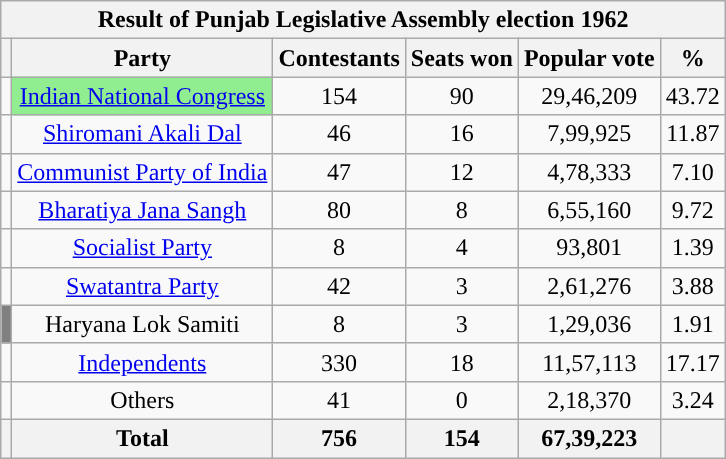<table class="wikitable" style="text-align:center">
<tr>
<th colspan=7>Result of Punjab Legislative Assembly election 1962</th>
</tr>
<tr>
<th></th>
<th>Party</th>
<th>Contestants</th>
<th>Seats won</th>
<th>Popular vote</th>
<th>%</th>
</tr>
<tr>
<td></td>
<td style="background:#90EE90;"><a href='#'>Indian National Congress</a></td>
<td>154</td>
<td>90</td>
<td>29,46,209</td>
<td>43.72</td>
</tr>
<tr>
<td></td>
<td><a href='#'>Shiromani Akali Dal</a></td>
<td>46</td>
<td>16</td>
<td>7,99,925</td>
<td>11.87</td>
</tr>
<tr>
<td></td>
<td><a href='#'>Communist Party of India</a></td>
<td>47</td>
<td>12</td>
<td>4,78,333</td>
<td>7.10</td>
</tr>
<tr>
<td></td>
<td><a href='#'>Bharatiya Jana Sangh</a></td>
<td>80</td>
<td>8</td>
<td>6,55,160</td>
<td>9.72</td>
</tr>
<tr>
<td></td>
<td><a href='#'>Socialist Party</a></td>
<td>8</td>
<td>4</td>
<td>93,801</td>
<td>1.39</td>
</tr>
<tr>
<td></td>
<td><a href='#'>Swatantra Party</a></td>
<td>42</td>
<td>3</td>
<td>2,61,276</td>
<td>3.88</td>
</tr>
<tr>
<td bgcolor="gray"></td>
<td>Haryana Lok Samiti</td>
<td>8</td>
<td>3</td>
<td>1,29,036</td>
<td>1.91</td>
</tr>
<tr>
<td></td>
<td><a href='#'>Independents</a></td>
<td>330</td>
<td>18</td>
<td>11,57,113</td>
<td>17.17</td>
</tr>
<tr>
<td></td>
<td>Others</td>
<td>41</td>
<td>0</td>
<td>2,18,370</td>
<td>3.24</td>
</tr>
<tr>
<th></th>
<th>Total</th>
<th>756</th>
<th>154</th>
<th>67,39,223</th>
<th></th>
</tr>
</table>
